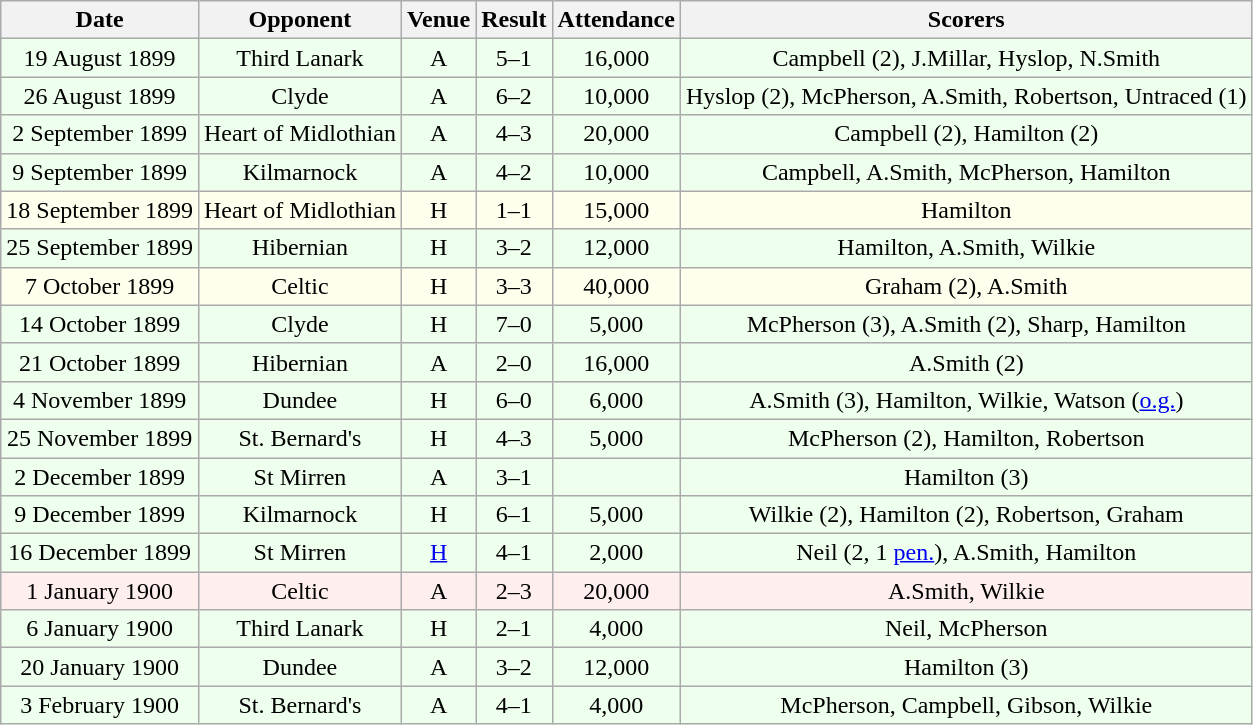<table class="wikitable sortable" style="font-size:100%; text-align:center">
<tr>
<th>Date</th>
<th>Opponent</th>
<th>Venue</th>
<th>Result</th>
<th>Attendance</th>
<th>Scorers</th>
</tr>
<tr bgcolor = "#EEFFEE">
<td>19 August 1899</td>
<td>Third Lanark</td>
<td>A</td>
<td>5–1</td>
<td>16,000</td>
<td>Campbell (2), J.Millar, Hyslop, N.Smith</td>
</tr>
<tr bgcolor = "#EEFFEE">
<td>26 August 1899</td>
<td>Clyde</td>
<td>A</td>
<td>6–2</td>
<td>10,000</td>
<td>Hyslop (2), McPherson, A.Smith, Robertson, Untraced (1)</td>
</tr>
<tr bgcolor = "#EEFFEE">
<td>2 September 1899</td>
<td>Heart of Midlothian</td>
<td>A</td>
<td>4–3</td>
<td>20,000</td>
<td>Campbell (2), Hamilton (2)</td>
</tr>
<tr bgcolor = "#EEFFEE">
<td>9 September 1899</td>
<td>Kilmarnock</td>
<td>A</td>
<td>4–2</td>
<td>10,000</td>
<td>Campbell, A.Smith, McPherson, Hamilton</td>
</tr>
<tr bgcolor = "#FFFFEE">
<td>18 September 1899</td>
<td>Heart of Midlothian</td>
<td>H</td>
<td>1–1</td>
<td>15,000</td>
<td>Hamilton</td>
</tr>
<tr bgcolor = "#EEFFEE">
<td>25 September 1899</td>
<td>Hibernian</td>
<td>H</td>
<td>3–2</td>
<td>12,000</td>
<td>Hamilton, A.Smith, Wilkie</td>
</tr>
<tr bgcolor = "#FFFFEE">
<td>7 October 1899</td>
<td>Celtic</td>
<td>H</td>
<td>3–3</td>
<td>40,000</td>
<td>Graham (2), A.Smith</td>
</tr>
<tr bgcolor = "#EEFFEE">
<td>14 October 1899</td>
<td>Clyde</td>
<td>H</td>
<td>7–0</td>
<td>5,000</td>
<td>McPherson (3), A.Smith (2), Sharp, Hamilton</td>
</tr>
<tr bgcolor = "#EEFFEE">
<td>21 October 1899</td>
<td>Hibernian</td>
<td>A</td>
<td>2–0</td>
<td>16,000</td>
<td>A.Smith (2)</td>
</tr>
<tr bgcolor = "#EEFFEE">
<td>4 November 1899</td>
<td>Dundee</td>
<td>H</td>
<td>6–0</td>
<td>6,000</td>
<td>A.Smith (3), Hamilton, Wilkie, Watson (<a href='#'>o.g.</a>)</td>
</tr>
<tr bgcolor = "#EEFFEE">
<td>25 November 1899</td>
<td>St. Bernard's</td>
<td>H</td>
<td>4–3</td>
<td>5,000</td>
<td>McPherson (2), Hamilton, Robertson</td>
</tr>
<tr bgcolor = "#EEFFEE">
<td>2 December 1899</td>
<td>St Mirren</td>
<td>A</td>
<td>3–1</td>
<td></td>
<td>Hamilton (3)</td>
</tr>
<tr bgcolor = "#EEFFEE">
<td>9 December 1899</td>
<td>Kilmarnock</td>
<td>H</td>
<td>6–1</td>
<td>5,000</td>
<td>Wilkie (2), Hamilton (2), Robertson, Graham</td>
</tr>
<tr bgcolor = "#EEFFEE">
<td>16 December 1899</td>
<td>St Mirren</td>
<td><a href='#'>H</a></td>
<td>4–1</td>
<td>2,000</td>
<td>Neil (2, 1 <a href='#'>pen.</a>), A.Smith, Hamilton</td>
</tr>
<tr bgcolor = "#FFEEEE">
<td>1 January 1900</td>
<td>Celtic</td>
<td>A</td>
<td>2–3</td>
<td>20,000</td>
<td>A.Smith, Wilkie</td>
</tr>
<tr bgcolor = "#EEFFEE">
<td>6 January 1900</td>
<td>Third Lanark</td>
<td>H</td>
<td>2–1</td>
<td>4,000</td>
<td>Neil, McPherson</td>
</tr>
<tr bgcolor = "#EEFFEE">
<td>20 January 1900</td>
<td>Dundee</td>
<td>A</td>
<td>3–2</td>
<td>12,000</td>
<td>Hamilton (3)</td>
</tr>
<tr bgcolor = "#EEFFEE">
<td>3 February 1900</td>
<td>St. Bernard's</td>
<td>A</td>
<td>4–1</td>
<td>4,000</td>
<td>McPherson, Campbell, Gibson, Wilkie</td>
</tr>
</table>
